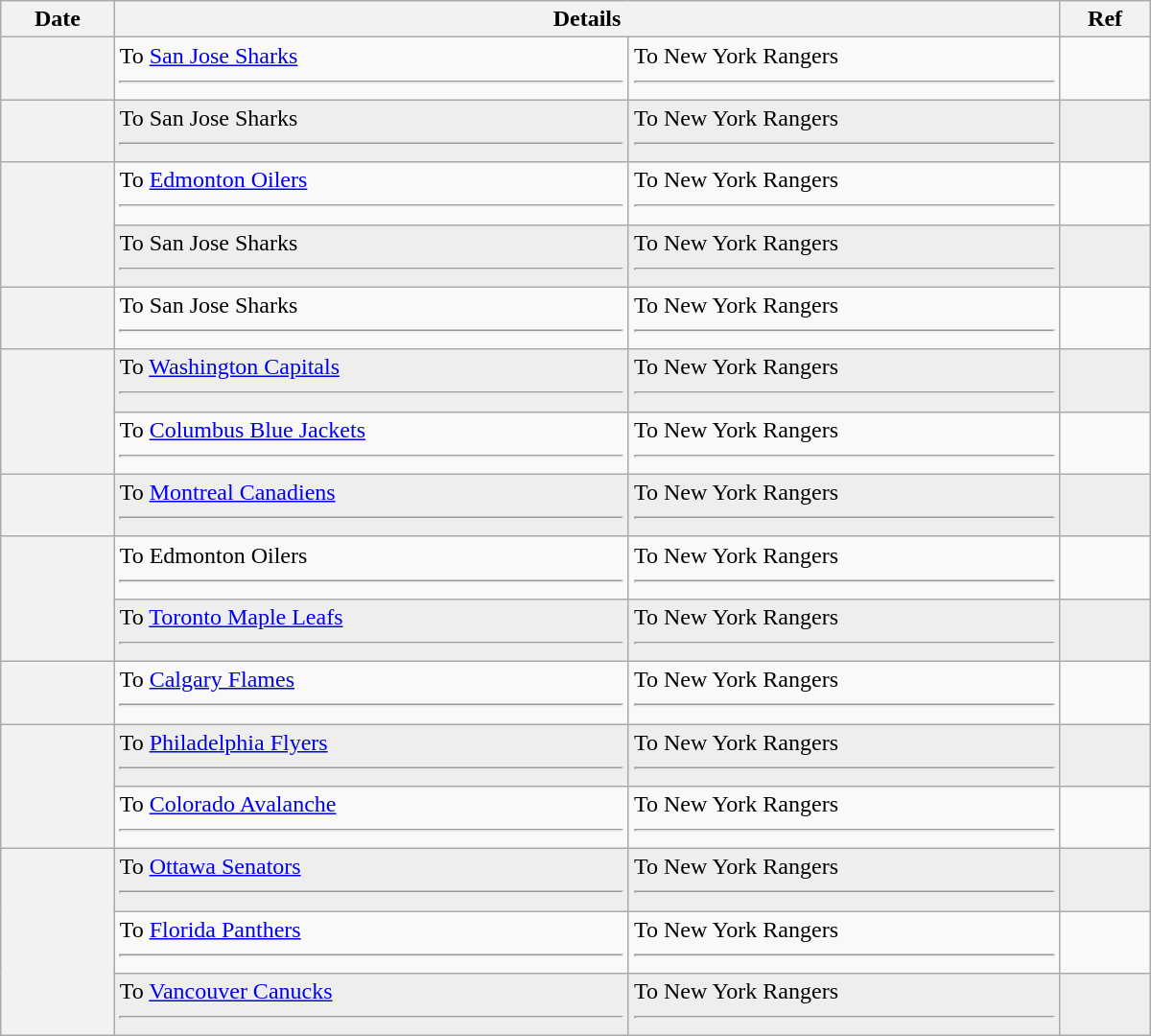<table class="wikitable plainrowheaders" style="width: 50em;">
<tr>
<th scope="col">Date</th>
<th scope="col" colspan="2">Details</th>
<th scope="col">Ref</th>
</tr>
<tr>
<th scope="row"></th>
<td valign="top">To <a href='#'>San Jose Sharks</a> <hr></td>
<td valign="top">To New York Rangers <hr></td>
<td></td>
</tr>
<tr bgcolor="#eeeeee">
<th scope="row"></th>
<td valign="top">To San Jose Sharks <hr></td>
<td valign="top">To New York Rangers <hr></td>
<td></td>
</tr>
<tr>
<th scope="row" rowspan=2></th>
<td valign="top">To <a href='#'>Edmonton Oilers</a> <hr></td>
<td valign="top">To New York Rangers <hr></td>
<td></td>
</tr>
<tr bgcolor="#eeeeee">
<td valign="top">To San Jose Sharks <hr></td>
<td valign="top">To New York Rangers <hr></td>
<td></td>
</tr>
<tr>
<th scope="row"></th>
<td valign="top">To San Jose Sharks <hr></td>
<td valign="top">To New York Rangers <hr></td>
<td></td>
</tr>
<tr bgcolor="#eeeeee">
<th scope="row" rowspan=2></th>
<td valign="top">To <a href='#'>Washington Capitals</a> <hr></td>
<td valign="top">To New York Rangers <hr></td>
<td></td>
</tr>
<tr>
<td valign="top">To <a href='#'>Columbus Blue Jackets</a> <hr></td>
<td valign="top">To New York Rangers <hr></td>
<td></td>
</tr>
<tr bgcolor="#eeeeee">
<th scope="row"></th>
<td valign="top">To <a href='#'>Montreal Canadiens</a> <hr></td>
<td valign="top">To New York Rangers <hr></td>
<td></td>
</tr>
<tr>
<th scope="row" rowspan=2></th>
<td valign="top">To Edmonton Oilers <hr></td>
<td valign="top">To New York Rangers <hr></td>
<td></td>
</tr>
<tr bgcolor="#eeeeee">
<td valign="top">To <a href='#'>Toronto Maple Leafs</a> <hr></td>
<td valign="top">To New York Rangers <hr></td>
<td></td>
</tr>
<tr>
<th scope="row"></th>
<td valign="top">To <a href='#'>Calgary Flames</a> <hr></td>
<td valign="top">To New York Rangers <hr></td>
<td></td>
</tr>
<tr bgcolor="#eeeeee">
<th scope="row" rowspan=2></th>
<td valign="top">To <a href='#'>Philadelphia Flyers</a> <hr></td>
<td valign="top">To New York Rangers <hr></td>
<td></td>
</tr>
<tr>
<td valign="top">To <a href='#'>Colorado Avalanche</a> <hr></td>
<td valign="top">To New York Rangers <hr></td>
<td></td>
</tr>
<tr bgcolor="#eeeeee">
<th scope="row" rowspan=3></th>
<td valign="top">To <a href='#'>Ottawa Senators</a> <hr></td>
<td valign="top">To New York Rangers <hr></td>
<td></td>
</tr>
<tr>
<td valign="top">To <a href='#'>Florida Panthers</a> <hr></td>
<td valign="top">To New York Rangers <hr></td>
<td></td>
</tr>
<tr bgcolor="#eeeeee">
<td valign="top">To <a href='#'>Vancouver Canucks</a> <hr></td>
<td valign="top">To New York Rangers <hr></td>
<td></td>
</tr>
</table>
